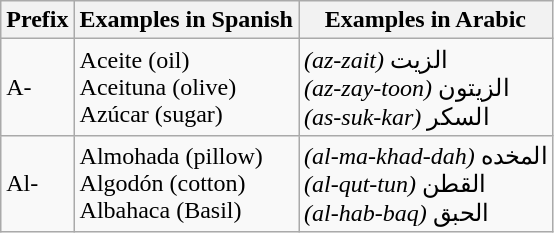<table class="wikitable">
<tr>
<th>Prefix</th>
<th>Examples in Spanish</th>
<th>Examples in Arabic</th>
</tr>
<tr>
<td>A-</td>
<td>Aceite (oil)<br>Aceituna (olive)<br>Azúcar (sugar)</td>
<td><em>(az-zait)</em> الزيت<br><em>(az-zay-toon)</em> الزيتون<br><em>(as-suk-kar)</em> السكر</td>
</tr>
<tr>
<td>Al-</td>
<td>Almohada (pillow)<br>Algodón (cotton)<br>Albahaca (Basil)</td>
<td><em>(al-ma-khad-dah)</em> المخده<br><em>(al-qut-tun)</em> القطن<br><em>(al-hab-baq)</em> الحبق</td>
</tr>
</table>
